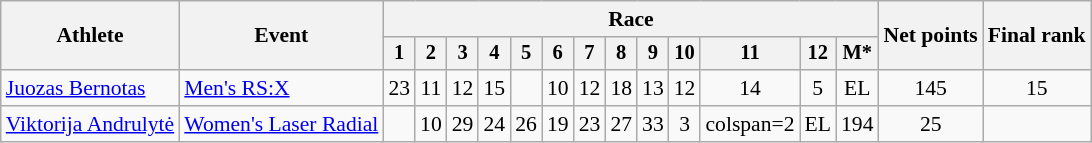<table class="wikitable" style="font-size:90%">
<tr>
<th rowspan="2">Athlete</th>
<th rowspan="2">Event</th>
<th colspan=13>Race</th>
<th rowspan=2>Net points</th>
<th rowspan=2>Final rank</th>
</tr>
<tr style="font-size:95%">
<th>1</th>
<th>2</th>
<th>3</th>
<th>4</th>
<th>5</th>
<th>6</th>
<th>7</th>
<th>8</th>
<th>9</th>
<th>10</th>
<th>11</th>
<th>12</th>
<th>M*</th>
</tr>
<tr align=center>
<td align=left><a href='#'>Juozas Bernotas</a></td>
<td align=left><a href='#'>Men's RS:X</a></td>
<td>23</td>
<td>11</td>
<td>12</td>
<td>15</td>
<td></td>
<td>10</td>
<td>12</td>
<td>18</td>
<td>13</td>
<td>12</td>
<td>14</td>
<td>5</td>
<td>EL</td>
<td>145</td>
<td>15</td>
</tr>
<tr align=center>
<td align=left><a href='#'>Viktorija Andrulytė</a></td>
<td align=left><a href='#'>Women's Laser Radial</a></td>
<td></td>
<td>10</td>
<td>29</td>
<td>24</td>
<td>26</td>
<td>19</td>
<td>23</td>
<td>27</td>
<td>33</td>
<td>3</td>
<td>colspan=2 </td>
<td>EL</td>
<td>194</td>
<td>25</td>
</tr>
</table>
